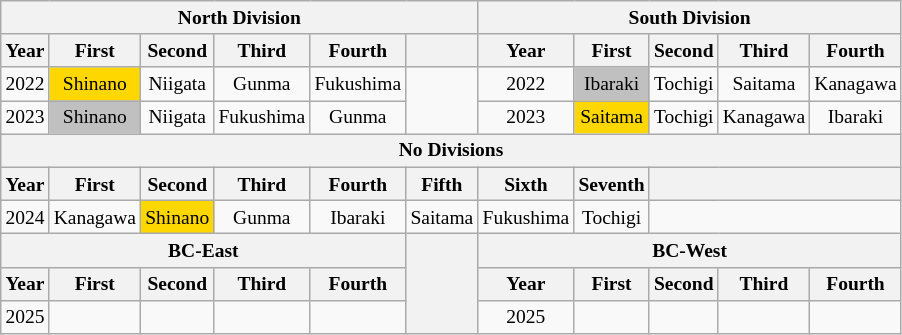<table class="wikitable" style="text-align:center; font-size:small">
<tr>
<th colspan="6">North Division</th>
<th colspan="6">South Division</th>
</tr>
<tr>
<th>Year</th>
<th>First</th>
<th>Second</th>
<th>Third</th>
<th>Fourth</th>
<th></th>
<th>Year</th>
<th>First</th>
<th>Second</th>
<th>Third</th>
<th>Fourth</th>
</tr>
<tr>
<td>2022</td>
<td bgcolor="gold">Shinano</td>
<td>Niigata</td>
<td>Gunma</td>
<td>Fukushima</td>
<td rowspan="2"></td>
<td>2022</td>
<td bgcolor="silver">Ibaraki</td>
<td>Tochigi</td>
<td>Saitama</td>
<td>Kanagawa</td>
</tr>
<tr>
<td>2023</td>
<td bgcolor="silver">Shinano</td>
<td>Niigata</td>
<td>Fukushima</td>
<td>Gunma</td>
<td>2023</td>
<td bgcolor="gold">Saitama</td>
<td>Tochigi</td>
<td>Kanagawa</td>
<td>Ibaraki</td>
</tr>
<tr>
<th colspan="11">No Divisions</th>
</tr>
<tr>
<th>Year</th>
<th>First</th>
<th>Second</th>
<th>Third</th>
<th>Fourth</th>
<th>Fifth</th>
<th>Sixth</th>
<th>Seventh</th>
<th colspan="3"></th>
</tr>
<tr>
<td>2024</td>
<td>Kanagawa</td>
<td bgcolor="gold">Shinano</td>
<td>Gunma</td>
<td>Ibaraki</td>
<td>Saitama</td>
<td>Fukushima</td>
<td>Tochigi</td>
</tr>
<tr>
<th colspan="5">BC-East</th>
<th rowspan="3"></th>
<th colspan="5">BC-West</th>
</tr>
<tr>
<th>Year</th>
<th>First</th>
<th>Second</th>
<th>Third</th>
<th>Fourth</th>
<th>Year</th>
<th>First</th>
<th>Second</th>
<th>Third</th>
<th>Fourth</th>
</tr>
<tr>
<td>2025</td>
<td></td>
<td></td>
<td></td>
<td></td>
<td>2025</td>
<td></td>
<td></td>
<td></td>
<td></td>
</tr>
</table>
